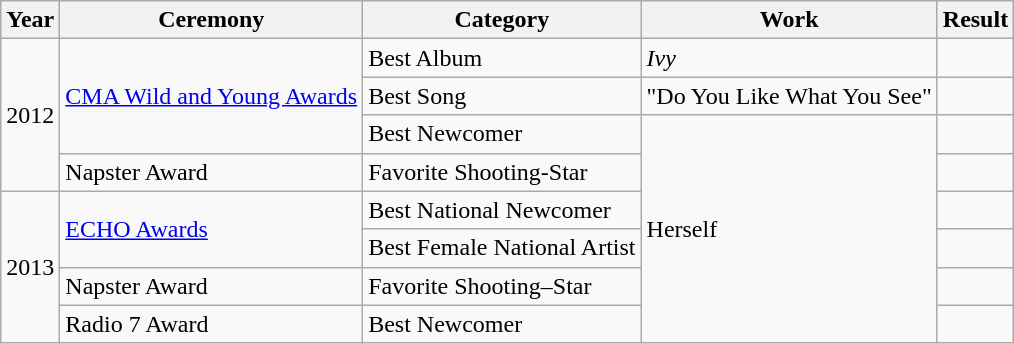<table class="wikitable ">
<tr>
<th>Year</th>
<th>Ceremony</th>
<th>Category</th>
<th>Work</th>
<th>Result</th>
</tr>
<tr>
<td rowspan="4">2012</td>
<td rowspan="3"><a href='#'>CMA Wild and Young Awards</a></td>
<td>Best Album</td>
<td><em>Ivy</em></td>
<td></td>
</tr>
<tr>
<td>Best Song</td>
<td>"Do You Like What You See"</td>
<td></td>
</tr>
<tr>
<td>Best Newcomer</td>
<td rowspan="6">Herself</td>
<td></td>
</tr>
<tr>
<td rowspan="1">Napster Award</td>
<td>Favorite Shooting-Star</td>
<td></td>
</tr>
<tr>
<td rowspan="4">2013</td>
<td rowspan="2"><a href='#'>ECHO Awards</a></td>
<td>Best National Newcomer</td>
<td></td>
</tr>
<tr>
<td>Best Female National Artist</td>
<td></td>
</tr>
<tr>
<td rowspan="1">Napster Award</td>
<td>Favorite Shooting–Star</td>
<td></td>
</tr>
<tr>
<td rowspan="1">Radio 7 Award</td>
<td>Best Newcomer</td>
<td></td>
</tr>
</table>
